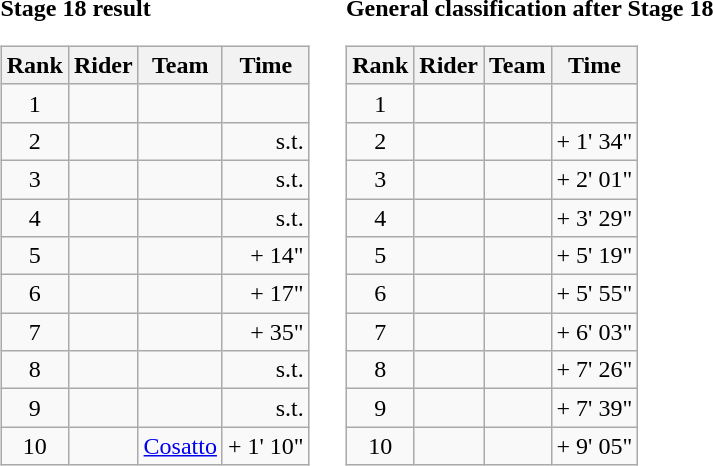<table>
<tr>
<td><strong>Stage 18 result</strong><br><table class="wikitable">
<tr>
<th scope="col">Rank</th>
<th scope="col">Rider</th>
<th scope="col">Team</th>
<th scope="col">Time</th>
</tr>
<tr>
<td style="text-align:center;">1</td>
<td></td>
<td></td>
<td style="text-align:right;"></td>
</tr>
<tr>
<td style="text-align:center;">2</td>
<td></td>
<td></td>
<td style="text-align:right;">s.t.</td>
</tr>
<tr>
<td style="text-align:center;">3</td>
<td></td>
<td></td>
<td style="text-align:right;">s.t.</td>
</tr>
<tr>
<td style="text-align:center;">4</td>
<td></td>
<td></td>
<td style="text-align:right;">s.t.</td>
</tr>
<tr>
<td style="text-align:center;">5</td>
<td></td>
<td></td>
<td style="text-align:right;">+ 14"</td>
</tr>
<tr>
<td style="text-align:center;">6</td>
<td></td>
<td></td>
<td style="text-align:right;">+ 17"</td>
</tr>
<tr>
<td style="text-align:center;">7</td>
<td></td>
<td></td>
<td style="text-align:right;">+ 35"</td>
</tr>
<tr>
<td style="text-align:center;">8</td>
<td></td>
<td></td>
<td style="text-align:right;">s.t.</td>
</tr>
<tr>
<td style="text-align:center;">9</td>
<td></td>
<td></td>
<td style="text-align:right;">s.t.</td>
</tr>
<tr>
<td style="text-align:center;">10</td>
<td></td>
<td><a href='#'>Cosatto</a></td>
<td style="text-align:right;">+ 1' 10"</td>
</tr>
</table>
</td>
<td></td>
<td><strong>General classification after Stage 18</strong><br><table class="wikitable">
<tr>
<th scope="col">Rank</th>
<th scope="col">Rider</th>
<th scope="col">Team</th>
<th scope="col">Time</th>
</tr>
<tr>
<td style="text-align:center;">1</td>
<td></td>
<td></td>
<td style="text-align:right;"></td>
</tr>
<tr>
<td style="text-align:center;">2</td>
<td></td>
<td></td>
<td style="text-align:right;">+ 1' 34"</td>
</tr>
<tr>
<td style="text-align:center;">3</td>
<td></td>
<td></td>
<td style="text-align:right;">+ 2' 01"</td>
</tr>
<tr>
<td style="text-align:center;">4</td>
<td></td>
<td></td>
<td style="text-align:right;">+ 3' 29"</td>
</tr>
<tr>
<td style="text-align:center;">5</td>
<td></td>
<td></td>
<td style="text-align:right;">+ 5' 19"</td>
</tr>
<tr>
<td style="text-align:center;">6</td>
<td></td>
<td></td>
<td style="text-align:right;">+ 5' 55"</td>
</tr>
<tr>
<td style="text-align:center;">7</td>
<td></td>
<td></td>
<td style="text-align:right;">+ 6' 03"</td>
</tr>
<tr>
<td style="text-align:center;">8</td>
<td></td>
<td></td>
<td style="text-align:right;">+ 7' 26"</td>
</tr>
<tr>
<td style="text-align:center;">9</td>
<td></td>
<td></td>
<td style="text-align:right;">+ 7' 39"</td>
</tr>
<tr>
<td style="text-align:center;">10</td>
<td></td>
<td></td>
<td style="text-align:right;">+ 9' 05"</td>
</tr>
</table>
</td>
</tr>
</table>
